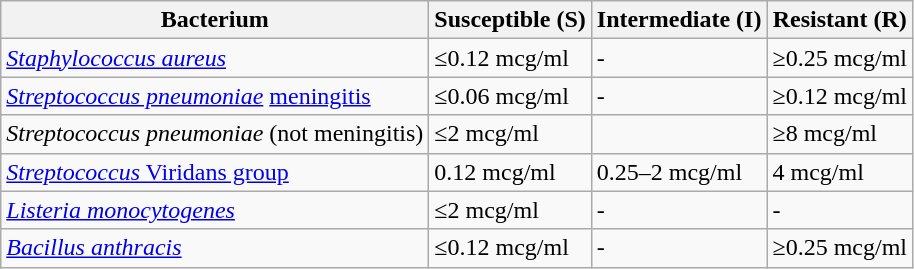<table class="wikitable">
<tr>
<th><strong>Bacterium</strong></th>
<th><strong>Susceptible (S)</strong></th>
<th><strong>Intermediate (I)</strong></th>
<th><strong>Resistant (R)</strong></th>
</tr>
<tr>
<td><em><a href='#'>Staphylococcus aureus</a></em></td>
<td>≤0.12 mcg/ml</td>
<td>-</td>
<td>≥0.25 mcg/ml</td>
</tr>
<tr>
<td><em><a href='#'>Streptococcus pneumoniae</a></em> <a href='#'>meningitis</a></td>
<td>≤0.06 mcg/ml</td>
<td>-</td>
<td>≥0.12 mcg/ml</td>
</tr>
<tr>
<td><em>Streptococcus pneumoniae</em> (not meningitis)</td>
<td>≤2 mcg/ml</td>
<td></td>
<td>≥8 mcg/ml</td>
</tr>
<tr>
<td><a href='#'><em>Streptococcus</em> Viridans group</a></td>
<td>0.12 mcg/ml</td>
<td>0.25–2 mcg/ml</td>
<td>4 mcg/ml</td>
</tr>
<tr>
<td><em><a href='#'>Listeria monocytogenes</a></em></td>
<td>≤2 mcg/ml</td>
<td>-</td>
<td>-</td>
</tr>
<tr>
<td><em><a href='#'>Bacillus anthracis</a></em></td>
<td>≤0.12 mcg/ml</td>
<td>-</td>
<td>≥0.25 mcg/ml</td>
</tr>
</table>
